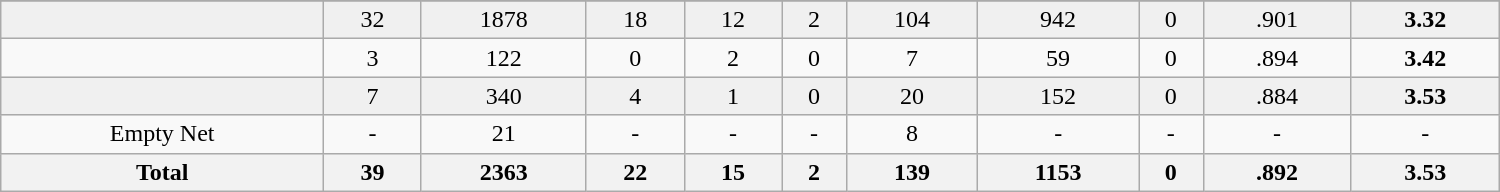<table class="wikitable sortable" width ="1000">
<tr align="center">
</tr>
<tr align="center" bgcolor="f0f0f0">
<td></td>
<td>32</td>
<td>1878</td>
<td>18</td>
<td>12</td>
<td>2</td>
<td>104</td>
<td>942</td>
<td>0</td>
<td>.901</td>
<td><strong>3.32</strong></td>
</tr>
<tr align="center" bgcolor="">
<td></td>
<td>3</td>
<td>122</td>
<td>0</td>
<td>2</td>
<td>0</td>
<td>7</td>
<td>59</td>
<td>0</td>
<td>.894</td>
<td><strong>3.42</strong></td>
</tr>
<tr align="center" bgcolor="f0f0f0">
<td></td>
<td>7</td>
<td>340</td>
<td>4</td>
<td>1</td>
<td>0</td>
<td>20</td>
<td>152</td>
<td>0</td>
<td>.884</td>
<td><strong>3.53</strong></td>
</tr>
<tr align="center" bgcolor="">
<td>Empty Net</td>
<td>-</td>
<td>21</td>
<td>-</td>
<td>-</td>
<td>-</td>
<td>8</td>
<td>-</td>
<td>-</td>
<td>-</td>
<td>-</td>
</tr>
<tr>
<th>Total</th>
<th>39</th>
<th>2363</th>
<th>22</th>
<th>15</th>
<th>2</th>
<th>139</th>
<th>1153</th>
<th>0</th>
<th>.892</th>
<th>3.53</th>
</tr>
</table>
